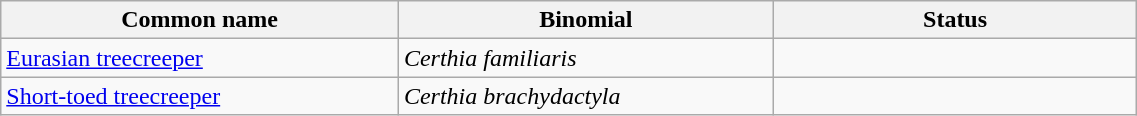<table width=60% class="wikitable">
<tr>
<th width=35%>Common name</th>
<th width=33%>Binomial</th>
<th width=32%>Status</th>
</tr>
<tr>
<td><a href='#'>Eurasian treecreeper</a></td>
<td><em>Certhia familiaris</em></td>
<td></td>
</tr>
<tr>
<td><a href='#'>Short-toed treecreeper</a></td>
<td><em>Certhia brachydactyla</em></td>
<td></td>
</tr>
</table>
